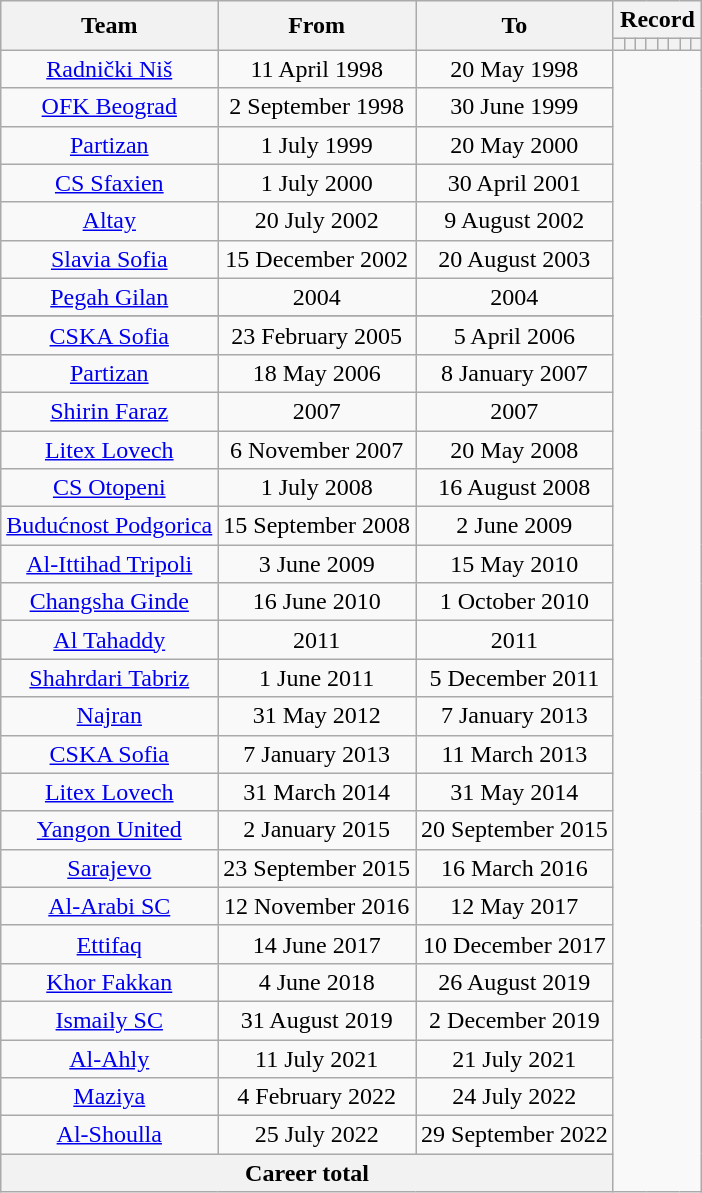<table class="wikitable" style="text-align:center">
<tr>
<th rowspan=2>Team</th>
<th rowspan=2>From</th>
<th rowspan=2>To</th>
<th colspan=8>Record</th>
</tr>
<tr>
<th></th>
<th></th>
<th></th>
<th></th>
<th></th>
<th></th>
<th></th>
<th></th>
</tr>
<tr>
<td><a href='#'>Radnički Niš</a></td>
<td>11 April 1998</td>
<td>20 May 1998<br></td>
</tr>
<tr>
<td><a href='#'>OFK Beograd</a></td>
<td>2 September 1998</td>
<td>30 June 1999<br></td>
</tr>
<tr>
<td><a href='#'>Partizan</a></td>
<td>1 July 1999</td>
<td>20 May 2000<br></td>
</tr>
<tr>
<td><a href='#'>CS Sfaxien</a></td>
<td>1 July 2000</td>
<td>30 April 2001<br></td>
</tr>
<tr>
<td><a href='#'>Altay</a></td>
<td>20 July 2002</td>
<td>9 August 2002<br></td>
</tr>
<tr>
<td><a href='#'>Slavia Sofia</a></td>
<td>15 December 2002</td>
<td>20 August 2003<br></td>
</tr>
<tr>
<td><a href='#'>Pegah Gilan</a></td>
<td>2004</td>
<td>2004<br></td>
</tr>
<tr>
</tr>
<tr>
<td><a href='#'>CSKA Sofia</a></td>
<td>23 February 2005</td>
<td>5 April 2006<br></td>
</tr>
<tr>
<td><a href='#'>Partizan</a></td>
<td>18 May 2006</td>
<td>8 January 2007<br></td>
</tr>
<tr>
<td><a href='#'>Shirin Faraz</a></td>
<td>2007</td>
<td>2007<br></td>
</tr>
<tr>
<td><a href='#'>Litex Lovech</a></td>
<td>6 November 2007</td>
<td>20 May 2008<br></td>
</tr>
<tr>
<td><a href='#'>CS Otopeni</a></td>
<td>1 July 2008</td>
<td>16 August 2008<br></td>
</tr>
<tr>
<td><a href='#'>Budućnost Podgorica</a></td>
<td>15 September 2008</td>
<td>2 June 2009<br></td>
</tr>
<tr>
<td><a href='#'>Al-Ittihad Tripoli</a></td>
<td>3 June 2009</td>
<td>15 May 2010<br></td>
</tr>
<tr>
<td><a href='#'>Changsha Ginde</a></td>
<td>16 June 2010</td>
<td>1 October 2010<br></td>
</tr>
<tr>
<td><a href='#'>Al Tahaddy</a></td>
<td>2011</td>
<td>2011<br></td>
</tr>
<tr>
<td><a href='#'>Shahrdari Tabriz</a></td>
<td>1 June 2011</td>
<td>5 December 2011<br></td>
</tr>
<tr>
<td><a href='#'>Najran</a></td>
<td>31 May 2012</td>
<td>7 January 2013<br></td>
</tr>
<tr>
<td><a href='#'>CSKA Sofia</a></td>
<td>7 January 2013</td>
<td>11 March 2013<br></td>
</tr>
<tr>
<td><a href='#'>Litex Lovech</a></td>
<td>31 March 2014</td>
<td>31 May 2014<br></td>
</tr>
<tr>
<td><a href='#'>Yangon United</a></td>
<td>2 January 2015</td>
<td>20 September 2015<br></td>
</tr>
<tr>
<td><a href='#'>Sarajevo</a></td>
<td>23 September 2015</td>
<td>16 March 2016<br></td>
</tr>
<tr>
<td><a href='#'>Al-Arabi SC</a></td>
<td>12 November 2016</td>
<td>12 May 2017<br></td>
</tr>
<tr>
<td><a href='#'>Ettifaq</a></td>
<td>14 June 2017</td>
<td>10 December 2017<br></td>
</tr>
<tr>
<td><a href='#'>Khor Fakkan</a></td>
<td>4 June 2018</td>
<td>26 August 2019<br></td>
</tr>
<tr>
<td><a href='#'>Ismaily SC</a></td>
<td>31 August 2019</td>
<td>2 December 2019<br></td>
</tr>
<tr>
<td><a href='#'>Al-Ahly</a></td>
<td>11 July 2021</td>
<td>21 July 2021<br></td>
</tr>
<tr>
<td><a href='#'>Maziya</a></td>
<td>4 February 2022</td>
<td>24 July 2022<br></td>
</tr>
<tr>
<td><a href='#'>Al-Shoulla</a></td>
<td>25 July 2022</td>
<td>29 September 2022<br></td>
</tr>
<tr>
<th colspan=3>Career total<br></th>
</tr>
</table>
